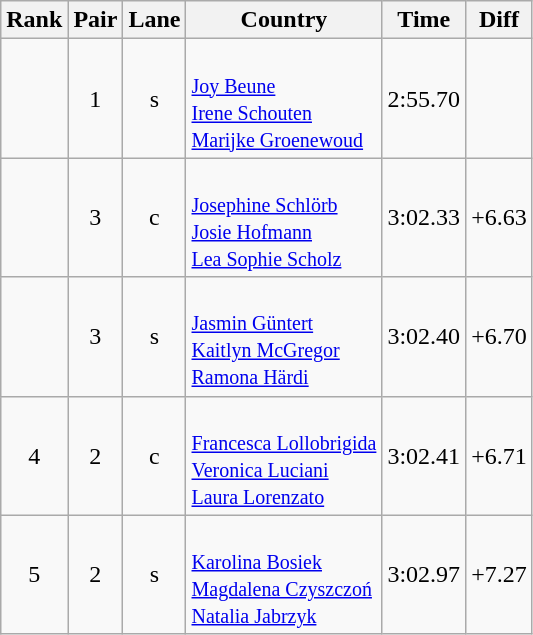<table class="wikitable sortable" style="text-align:center">
<tr>
<th>Rank</th>
<th>Pair</th>
<th>Lane</th>
<th>Country</th>
<th>Time</th>
<th>Diff</th>
</tr>
<tr>
<td></td>
<td>1</td>
<td>s</td>
<td align=left><br><small><a href='#'>Joy Beune</a><br><a href='#'>Irene Schouten</a><br><a href='#'>Marijke Groenewoud</a></small></td>
<td>2:55.70</td>
<td></td>
</tr>
<tr>
<td></td>
<td>3</td>
<td>c</td>
<td align=left><br><small><a href='#'>Josephine Schlörb</a><br><a href='#'>Josie Hofmann</a><br><a href='#'>Lea Sophie Scholz</a></small></td>
<td>3:02.33</td>
<td>+6.63</td>
</tr>
<tr>
<td></td>
<td>3</td>
<td>s</td>
<td align=left><br><small><a href='#'>Jasmin Güntert</a><br><a href='#'>Kaitlyn McGregor</a><br><a href='#'>Ramona Härdi</a></small></td>
<td>3:02.40</td>
<td>+6.70</td>
</tr>
<tr>
<td>4</td>
<td>2</td>
<td>c</td>
<td align=left><br><small><a href='#'>Francesca Lollobrigida</a><br><a href='#'>Veronica Luciani</a><br><a href='#'>Laura Lorenzato</a></small></td>
<td>3:02.41</td>
<td>+6.71</td>
</tr>
<tr>
<td>5</td>
<td>2</td>
<td>s</td>
<td align=left><br><small><a href='#'>Karolina Bosiek</a><br><a href='#'>Magdalena Czyszczoń</a><br><a href='#'>Natalia Jabrzyk</a></small></td>
<td>3:02.97</td>
<td>+7.27</td>
</tr>
</table>
